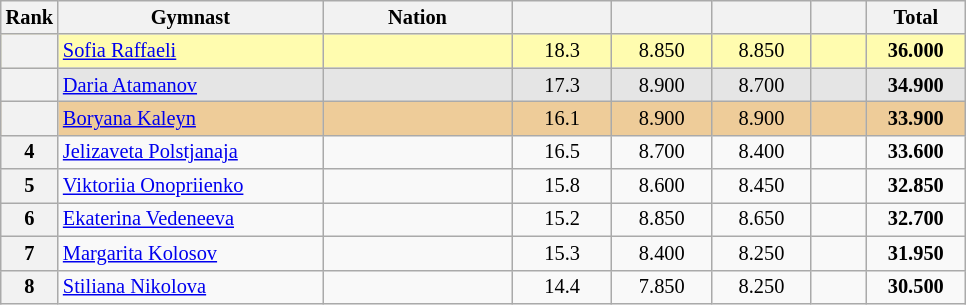<table class="wikitable sortable" style="text-align:center; font-size:85%">
<tr>
<th scope="col" style="width:20px;">Rank</th>
<th ! scope="col" style="width:170px;">Gymnast</th>
<th ! scope="col" style="width:120px;">Nation</th>
<th ! scope="col" style="width:60px;"></th>
<th ! scope="col" style="width:60px;"></th>
<th ! scope="col" style="width:60px;"></th>
<th ! scope="col" style="width:30px;"></th>
<th ! scope="col" style="width:60px;">Total</th>
</tr>
<tr bgcolor=fffcaf>
<th scope=row></th>
<td align=left><a href='#'>Sofia Raffaeli</a></td>
<td style="text-align:left;"></td>
<td>18.3</td>
<td>8.850</td>
<td>8.850</td>
<td></td>
<td><strong>36.000</strong></td>
</tr>
<tr bgcolor=e5e5e5>
<th scope=row></th>
<td align=left><a href='#'>Daria Atamanov</a></td>
<td style="text-align:left;"></td>
<td>17.3</td>
<td>8.900</td>
<td>8.700</td>
<td></td>
<td><strong>34.900</strong></td>
</tr>
<tr bgcolor=eecc99>
<th scope=row></th>
<td align=left><a href='#'>Boryana Kaleyn</a></td>
<td style="text-align:left;"></td>
<td>16.1</td>
<td>8.900</td>
<td>8.900</td>
<td></td>
<td><strong>33.900</strong></td>
</tr>
<tr>
<th scope=row>4</th>
<td align=left><a href='#'>Jelizaveta Polstjanaja</a></td>
<td style="text-align:left;"></td>
<td>16.5</td>
<td>8.700</td>
<td>8.400</td>
<td></td>
<td><strong>33.600</strong></td>
</tr>
<tr>
<th scope=row>5</th>
<td align=left><a href='#'>Viktoriia Onopriienko</a></td>
<td style="text-align:left;"></td>
<td>15.8</td>
<td>8.600</td>
<td>8.450</td>
<td></td>
<td><strong>32.850</strong></td>
</tr>
<tr>
<th scope=row>6</th>
<td align=left><a href='#'>Ekaterina Vedeneeva</a></td>
<td style="text-align:left;"></td>
<td>15.2</td>
<td>8.850</td>
<td>8.650</td>
<td></td>
<td><strong>32.700</strong></td>
</tr>
<tr>
<th scope=row>7</th>
<td align=left><a href='#'>Margarita Kolosov</a></td>
<td style="text-align:left;"></td>
<td>15.3</td>
<td>8.400</td>
<td>8.250</td>
<td></td>
<td><strong>31.950</strong></td>
</tr>
<tr>
<th scope=row>8</th>
<td align=left><a href='#'>Stiliana Nikolova</a></td>
<td style="text-align:left;"></td>
<td>14.4</td>
<td>7.850</td>
<td>8.250</td>
<td></td>
<td><strong>30.500</strong></td>
</tr>
</table>
